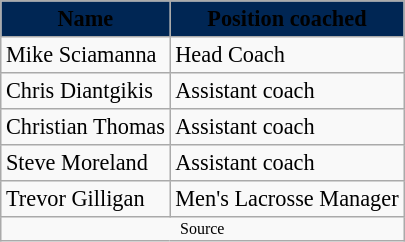<table class="wikitable" style="font-size:93%;">
<tr>
<th style="background:#002654;"><span>Name</span></th>
<th style="background:#002654;"><span>Position coached</span></th>
</tr>
<tr>
<td>Mike Sciamanna</td>
<td>Head Coach</td>
</tr>
<tr>
<td>Chris Diantgikis</td>
<td>Assistant coach</td>
</tr>
<tr>
<td>Christian Thomas</td>
<td>Assistant coach</td>
</tr>
<tr>
<td>Steve Moreland</td>
<td>Assistant coach</td>
</tr>
<tr>
<td>Trevor Gilligan</td>
<td>Men's Lacrosse Manager</td>
</tr>
<tr>
<td colspan="2" style="font-size:8pt; text-align:center;">Source</td>
</tr>
</table>
